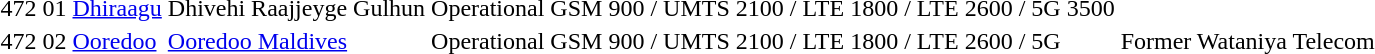<table>
<tr>
<td>472</td>
<td>01</td>
<td><a href='#'>Dhiraagu</a></td>
<td>Dhivehi Raajjeyge Gulhun</td>
<td>Operational</td>
<td>GSM 900 / UMTS 2100 / LTE 1800 / LTE 2600 / 5G 3500</td>
<td></td>
</tr>
<tr>
<td>472</td>
<td>02</td>
<td><a href='#'>Ooredoo</a></td>
<td><a href='#'>Ooredoo Maldives</a></td>
<td>Operational</td>
<td>GSM 900 / UMTS 2100 / LTE 1800 / LTE 2600 / 5G</td>
<td>Former Wataniya Telecom</td>
</tr>
</table>
